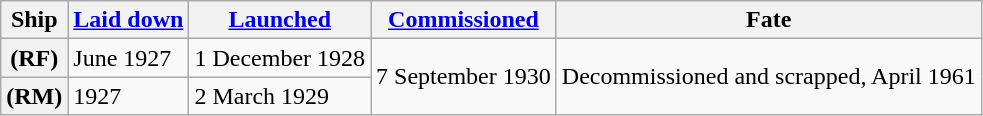<table class="wikitable plainrowheaders">
<tr>
<th scope="col">Ship</th>
<th scope="col"><a href='#'>Laid down</a></th>
<th scope="col"><a href='#'>Launched</a></th>
<th scope="col"><a href='#'>Commissioned</a></th>
<th scope="col">Fate</th>
</tr>
<tr>
<th scope="row"> (RF)</th>
<td>June 1927</td>
<td>1 December 1928</td>
<td rowspan=2>7 September 1930</td>
<td rowspan=2>Decommissioned and scrapped, April 1961</td>
</tr>
<tr>
<th scope="row"> (RM)</th>
<td>1927</td>
<td>2 March 1929</td>
</tr>
</table>
